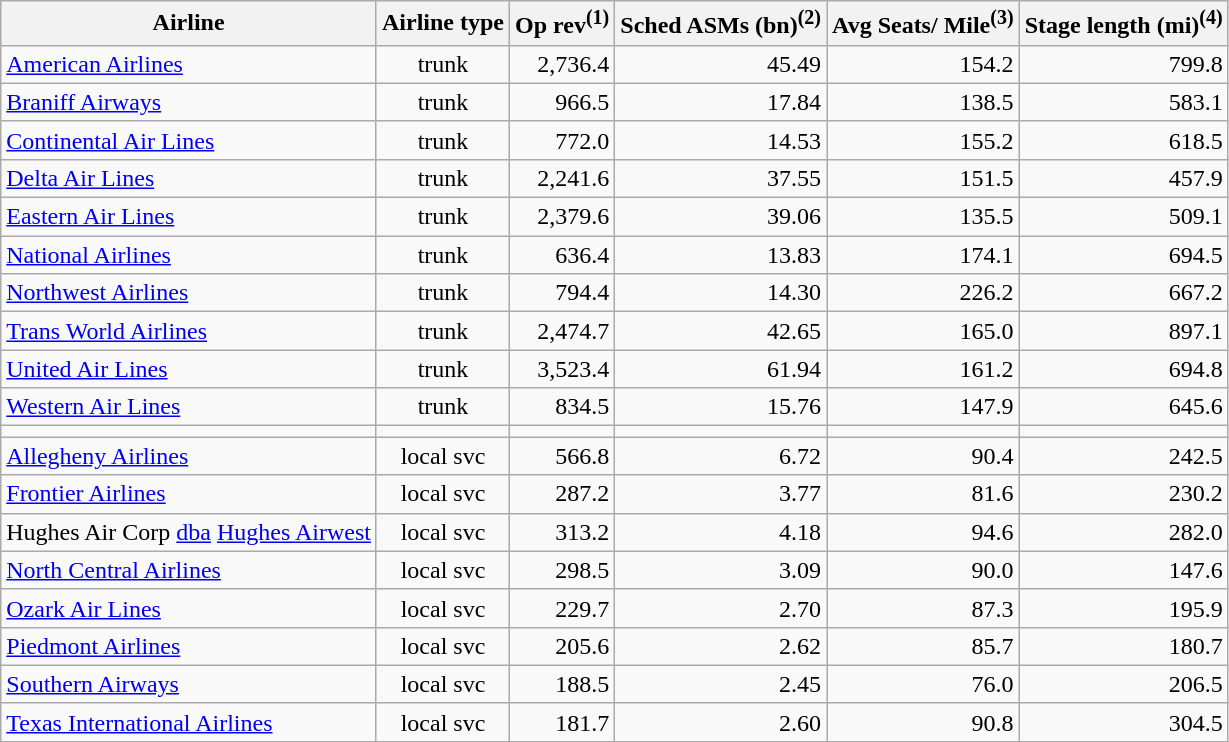<table class="wikitable sticky-header defaultright">
<tr>
<th>Airline</th>
<th>Airline type</th>
<th>Op rev<sup>(1)</sup></th>
<th>Sched ASMs (bn)<sup>(2)</sup></th>
<th>Avg Seats/ Mile<sup>(3)</sup></th>
<th>Stage length (mi)<sup>(4)</sup></th>
</tr>
<tr>
<td scope="row" style=text-align:left><a href='#'>American Airlines</a></td>
<td style="text-align: center;">trunk</td>
<td style="text-align: right;">2,736.4</td>
<td style="text-align: right;">45.49</td>
<td style="text-align: right;">154.2</td>
<td style="text-align: right;">799.8</td>
</tr>
<tr>
<td scope="row" style=text-align:left><a href='#'>Braniff Airways</a></td>
<td style="text-align: center;">trunk</td>
<td style="text-align: right;">966.5</td>
<td style="text-align: right;">17.84</td>
<td style="text-align: right;">138.5</td>
<td style="text-align: right;">583.1</td>
</tr>
<tr>
<td scope="row" style=text-align:left><a href='#'>Continental Air Lines</a></td>
<td style="text-align: center;">trunk</td>
<td style="text-align: right;">772.0</td>
<td style="text-align: right;">14.53</td>
<td style="text-align: right;">155.2</td>
<td style="text-align: right;">618.5</td>
</tr>
<tr>
<td scope="row" style=text-align:left><a href='#'>Delta Air Lines</a></td>
<td style="text-align: center;">trunk</td>
<td style="text-align: right;">2,241.6</td>
<td style="text-align: right;">37.55</td>
<td style="text-align: right;">151.5</td>
<td style="text-align: right;">457.9</td>
</tr>
<tr>
<td scope="row" style=text-align:left><a href='#'>Eastern Air Lines</a></td>
<td style="text-align: center;">trunk</td>
<td style="text-align: right;">2,379.6</td>
<td style="text-align: right;">39.06</td>
<td style="text-align: right;">135.5</td>
<td style="text-align: right;">509.1</td>
</tr>
<tr>
<td scope="row" style=text-align:left><a href='#'>National Airlines</a></td>
<td style="text-align: center;">trunk</td>
<td style="text-align: right;">636.4</td>
<td style="text-align: right;">13.83</td>
<td style="text-align: right;">174.1</td>
<td style="text-align: right;">694.5</td>
</tr>
<tr>
<td scope="row" style=text-align:left><a href='#'>Northwest Airlines</a></td>
<td style="text-align: center;">trunk</td>
<td style="text-align: right;">794.4</td>
<td style="text-align: right;">14.30</td>
<td style="text-align: right;">226.2</td>
<td style="text-align: right;">667.2</td>
</tr>
<tr>
<td scope="row" style="text-align:left"><a href='#'>Trans World Airlines</a></td>
<td style="text-align: center;">trunk</td>
<td style="text-align: right;">2,474.7</td>
<td style="text-align: right;">42.65</td>
<td style="text-align: right;">165.0</td>
<td style="text-align: right;">897.1</td>
</tr>
<tr>
<td scope="row" style="text-align:left"><a href='#'>United Air Lines</a></td>
<td style="text-align: center;">trunk</td>
<td style="text-align: right;">3,523.4</td>
<td style="text-align: right;">61.94</td>
<td style="text-align: right;">161.2</td>
<td style="text-align: right;">694.8</td>
</tr>
<tr>
<td scope="row" style="text-align:left"><a href='#'>Western Air Lines</a></td>
<td style="text-align: center;">trunk</td>
<td style="text-align: right;">834.5</td>
<td style="text-align: right;">15.76</td>
<td style="text-align: right;">147.9</td>
<td style="text-align: right;">645.6</td>
</tr>
<tr>
<td></td>
<td></td>
<td></td>
<td></td>
<td></td>
<td></td>
</tr>
<tr>
<td scope="row" style="text-align:left"><a href='#'>Allegheny Airlines</a></td>
<td style="text-align: center;">local svc</td>
<td style="text-align: right;">566.8</td>
<td style="text-align: right;">6.72</td>
<td style="text-align: right;">90.4</td>
<td style="text-align: right;">242.5</td>
</tr>
<tr>
<td scope="row" style="text-align:left"><a href='#'>Frontier Airlines</a></td>
<td style="text-align: center;">local svc</td>
<td style="text-align: right;">287.2</td>
<td style="text-align: right;">3.77</td>
<td style="text-align: right;">81.6</td>
<td style="text-align: right;">230.2</td>
</tr>
<tr>
<td scope="row" style="text-align:left">Hughes Air Corp <a href='#'>dba</a> <a href='#'>Hughes Airwest</a></td>
<td style="text-align: center;">local svc</td>
<td style="text-align: right;">313.2</td>
<td style="text-align: right;">4.18</td>
<td style="text-align: right;">94.6</td>
<td style="text-align: right;">282.0</td>
</tr>
<tr>
<td scope="row" style="text-align:left"><a href='#'>North Central Airlines</a></td>
<td style="text-align: center;">local svc</td>
<td style="text-align: right;">298.5</td>
<td style="text-align: right;">3.09</td>
<td style="text-align: right;">90.0</td>
<td style="text-align: right;">147.6</td>
</tr>
<tr>
<td scope="row" style="text-align:left"><a href='#'>Ozark Air Lines</a></td>
<td style="text-align: center;">local svc</td>
<td style="text-align: right;">229.7</td>
<td style="text-align: right;">2.70</td>
<td style="text-align: right;">87.3</td>
<td style="text-align: right;">195.9</td>
</tr>
<tr>
<td scope="row" style="text-align:left"><a href='#'>Piedmont Airlines</a></td>
<td style="text-align: center;">local svc</td>
<td style="text-align: right;">205.6</td>
<td style="text-align: right;">2.62</td>
<td style="text-align: right;">85.7</td>
<td style="text-align: right;">180.7</td>
</tr>
<tr>
<td scope="row" style="text-align:left"><a href='#'>Southern Airways</a></td>
<td style="text-align: center;">local svc</td>
<td style="text-align: right;">188.5</td>
<td style="text-align: right;">2.45</td>
<td style="text-align: right;">76.0</td>
<td style="text-align: right;">206.5</td>
</tr>
<tr>
<td scope="row" style="text-align:left"><a href='#'>Texas International Airlines</a></td>
<td style="text-align: center;">local svc</td>
<td style="text-align: right;">181.7</td>
<td style="text-align: right;">2.60</td>
<td style="text-align: right;">90.8</td>
<td style="text-align: right;">304.5</td>
</tr>
</table>
